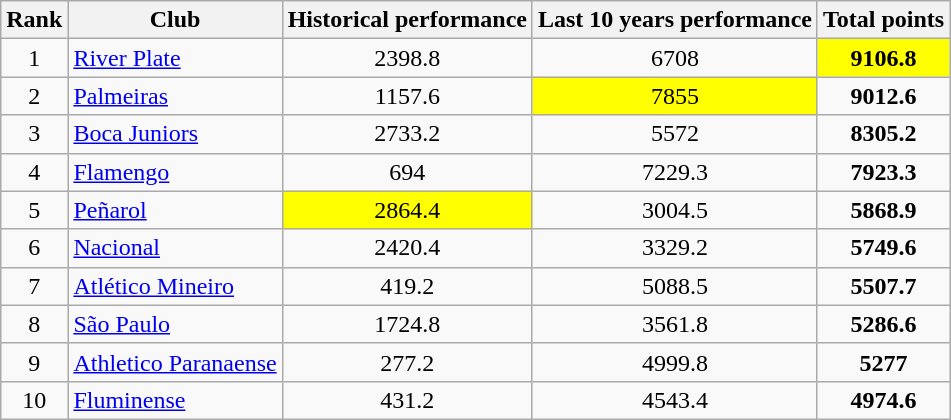<table class="wikitable" style="text-align: center">
<tr>
<th scope="col">Rank</th>
<th scope="col">Club</th>
<th scope="col">Historical performance</th>
<th scope="col">Last 10 years performance</th>
<th scope="col">Total points</th>
</tr>
<tr>
<td>1</td>
<td style="text-align: left"> <a href='#'>River Plate</a></td>
<td>2398.8</td>
<td>6708</td>
<td style="background: yellow"><strong>9106.8</strong></td>
</tr>
<tr>
<td>2</td>
<td style="text-align: left"> <a href='#'>Palmeiras</a></td>
<td>1157.6</td>
<td style="background: yellow">7855</td>
<td><strong>9012.6</strong></td>
</tr>
<tr>
<td>3</td>
<td style="text-align: left"> <a href='#'>Boca Juniors</a></td>
<td>2733.2</td>
<td>5572</td>
<td><strong>8305.2</strong></td>
</tr>
<tr>
<td>4</td>
<td style="text-align: left"> <a href='#'>Flamengo</a></td>
<td>694</td>
<td>7229.3</td>
<td><strong>7923.3</strong></td>
</tr>
<tr>
<td>5</td>
<td style="text-align: left"> <a href='#'>Peñarol</a></td>
<td style="background: yellow">2864.4</td>
<td>3004.5</td>
<td><strong>5868.9</strong></td>
</tr>
<tr>
<td>6</td>
<td style="text-align: left"> <a href='#'>Nacional</a></td>
<td>2420.4</td>
<td>3329.2</td>
<td><strong>5749.6</strong></td>
</tr>
<tr>
<td>7</td>
<td style="text-align: left"> <a href='#'>Atlético Mineiro</a></td>
<td>419.2</td>
<td>5088.5</td>
<td><strong>5507.7</strong></td>
</tr>
<tr>
<td>8</td>
<td style="text-align: left"> <a href='#'>São Paulo</a></td>
<td>1724.8</td>
<td>3561.8</td>
<td><strong>5286.6</strong></td>
</tr>
<tr>
<td>9</td>
<td style="text-align: left"> <a href='#'>Athletico Paranaense</a></td>
<td>277.2</td>
<td>4999.8</td>
<td><strong>5277</strong></td>
</tr>
<tr>
<td>10</td>
<td style="text-align: left"> <a href='#'>Fluminense</a></td>
<td>431.2</td>
<td>4543.4</td>
<td><strong>4974.6</strong></td>
</tr>
</table>
